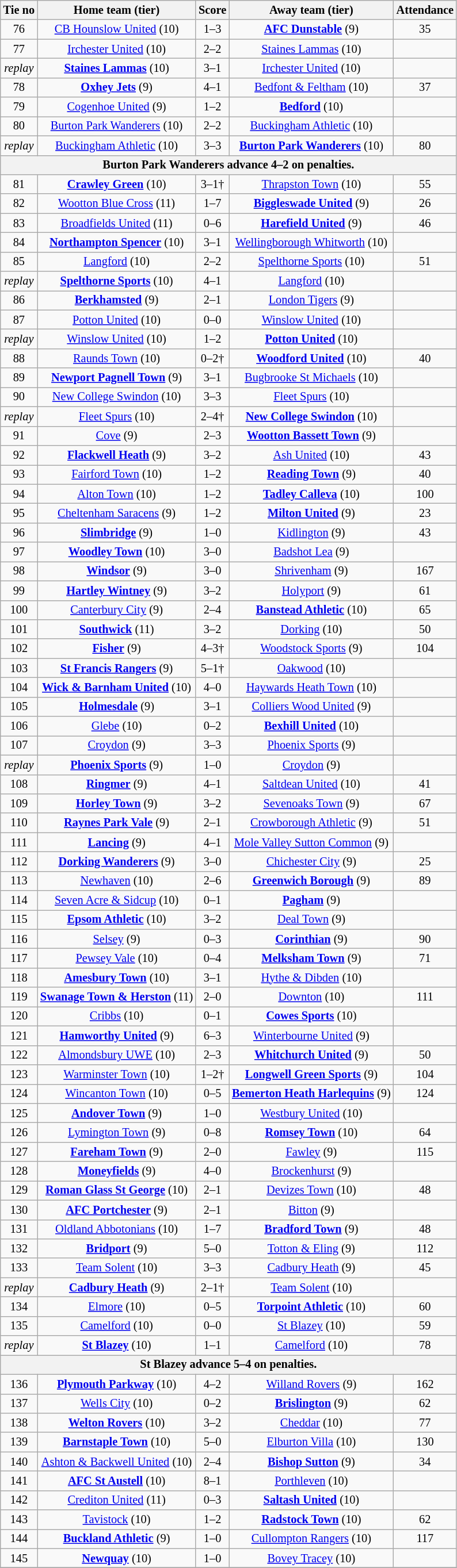<table class="wikitable" style="text-align: center; font-size:85%">
<tr>
<th>Tie no</th>
<th>Home team (tier)</th>
<th>Score</th>
<th>Away team (tier)</th>
<th>Attendance</th>
</tr>
<tr>
<td>76</td>
<td><a href='#'>CB Hounslow United</a> (10)</td>
<td>1–3</td>
<td><strong><a href='#'>AFC Dunstable</a></strong> (9)</td>
<td>35</td>
</tr>
<tr>
<td>77</td>
<td><a href='#'>Irchester United</a> (10)</td>
<td>2–2</td>
<td><a href='#'>Staines Lammas</a> (10)</td>
<td></td>
</tr>
<tr>
<td><em>replay</em></td>
<td><strong><a href='#'>Staines Lammas</a></strong> (10)</td>
<td>3–1</td>
<td><a href='#'>Irchester United</a> (10)</td>
<td></td>
</tr>
<tr>
<td>78</td>
<td><strong><a href='#'>Oxhey Jets</a></strong> (9)</td>
<td>4–1</td>
<td><a href='#'>Bedfont & Feltham</a> (10)</td>
<td>37</td>
</tr>
<tr>
<td>79</td>
<td><a href='#'>Cogenhoe United</a> (9)</td>
<td>1–2</td>
<td><strong><a href='#'>Bedford</a></strong> (10)</td>
<td></td>
</tr>
<tr>
<td>80</td>
<td><a href='#'>Burton Park Wanderers</a> (10)</td>
<td>2–2</td>
<td><a href='#'>Buckingham Athletic</a> (10)</td>
<td></td>
</tr>
<tr>
<td><em>replay</em></td>
<td><a href='#'>Buckingham Athletic</a> (10)</td>
<td>3–3</td>
<td><strong><a href='#'>Burton Park Wanderers</a></strong> (10)</td>
<td>80</td>
</tr>
<tr>
<th colspan="5">Burton Park Wanderers advance 4–2 on penalties.</th>
</tr>
<tr>
<td>81</td>
<td><strong><a href='#'>Crawley Green</a></strong> (10)</td>
<td>3–1†</td>
<td><a href='#'>Thrapston Town</a> (10)</td>
<td>55</td>
</tr>
<tr>
<td>82</td>
<td><a href='#'>Wootton Blue Cross</a> (11)</td>
<td>1–7</td>
<td><strong><a href='#'>Biggleswade United</a></strong> (9)</td>
<td>26</td>
</tr>
<tr>
<td>83</td>
<td><a href='#'>Broadfields United</a> (11)</td>
<td>0–6</td>
<td><strong><a href='#'>Harefield United</a></strong> (9)</td>
<td>46</td>
</tr>
<tr>
<td>84</td>
<td><strong><a href='#'>Northampton Spencer</a></strong> (10)</td>
<td>3–1</td>
<td><a href='#'>Wellingborough Whitworth</a> (10)</td>
<td></td>
</tr>
<tr>
<td>85</td>
<td><a href='#'>Langford</a> (10)</td>
<td>2–2</td>
<td><a href='#'>Spelthorne Sports</a> (10)</td>
<td>51</td>
</tr>
<tr>
<td><em>replay</em></td>
<td><strong><a href='#'>Spelthorne Sports</a></strong> (10)</td>
<td>4–1</td>
<td><a href='#'>Langford</a> (10)</td>
<td></td>
</tr>
<tr>
<td>86</td>
<td><strong><a href='#'>Berkhamsted</a></strong> (9)</td>
<td>2–1</td>
<td><a href='#'>London Tigers</a> (9)</td>
<td></td>
</tr>
<tr>
<td>87</td>
<td><a href='#'>Potton United</a> (10)</td>
<td>0–0</td>
<td><a href='#'>Winslow United</a> (10)</td>
<td></td>
</tr>
<tr>
<td><em>replay</em></td>
<td><a href='#'>Winslow United</a> (10)</td>
<td>1–2</td>
<td><strong><a href='#'>Potton United</a></strong> (10)</td>
<td></td>
</tr>
<tr>
<td>88</td>
<td><a href='#'>Raunds Town</a> (10)</td>
<td>0–2†</td>
<td><strong><a href='#'>Woodford United</a></strong> (10)</td>
<td>40</td>
</tr>
<tr>
<td>89</td>
<td><strong><a href='#'>Newport Pagnell Town</a></strong> (9)</td>
<td>3–1</td>
<td><a href='#'>Bugbrooke St Michaels</a> (10)</td>
<td></td>
</tr>
<tr>
<td>90</td>
<td><a href='#'>New College Swindon</a> (10)</td>
<td>3–3</td>
<td><a href='#'>Fleet Spurs</a> (10)</td>
<td></td>
</tr>
<tr>
<td><em>replay</em></td>
<td><a href='#'>Fleet Spurs</a> (10)</td>
<td>2–4†</td>
<td><strong><a href='#'>New College Swindon</a></strong> (10)</td>
<td></td>
</tr>
<tr>
<td>91</td>
<td><a href='#'>Cove</a> (9)</td>
<td>2–3</td>
<td><strong><a href='#'>Wootton Bassett Town</a></strong> (9)</td>
<td></td>
</tr>
<tr>
<td>92</td>
<td><strong><a href='#'>Flackwell Heath</a></strong> (9)</td>
<td>3–2</td>
<td><a href='#'>Ash United</a> (10)</td>
<td>43</td>
</tr>
<tr>
<td>93</td>
<td><a href='#'>Fairford Town</a> (10)</td>
<td>1–2</td>
<td><strong><a href='#'>Reading Town</a></strong> (9)</td>
<td>40</td>
</tr>
<tr>
<td>94</td>
<td><a href='#'>Alton Town</a> (10)</td>
<td>1–2</td>
<td><strong><a href='#'>Tadley Calleva</a></strong> (10)</td>
<td>100</td>
</tr>
<tr>
<td>95</td>
<td><a href='#'>Cheltenham Saracens</a> (9)</td>
<td>1–2</td>
<td><strong><a href='#'>Milton United</a></strong> (9)</td>
<td>23</td>
</tr>
<tr>
<td>96</td>
<td><strong><a href='#'>Slimbridge</a></strong> (9)</td>
<td>1–0</td>
<td><a href='#'>Kidlington</a> (9)</td>
<td>43</td>
</tr>
<tr>
<td>97</td>
<td><strong><a href='#'>Woodley Town</a></strong> (10)</td>
<td>3–0</td>
<td><a href='#'>Badshot Lea</a> (9)</td>
<td></td>
</tr>
<tr>
<td>98</td>
<td><strong><a href='#'>Windsor</a></strong> (9)</td>
<td>3–0</td>
<td><a href='#'>Shrivenham</a> (9)</td>
<td>167</td>
</tr>
<tr>
<td>99</td>
<td><strong><a href='#'>Hartley Wintney</a></strong> (9)</td>
<td>3–2</td>
<td><a href='#'>Holyport</a> (9)</td>
<td>61</td>
</tr>
<tr>
<td>100</td>
<td><a href='#'>Canterbury City</a> (9)</td>
<td>2–4</td>
<td><strong><a href='#'>Banstead Athletic</a></strong> (10)</td>
<td>65</td>
</tr>
<tr>
<td>101</td>
<td><strong><a href='#'>Southwick</a></strong> (11)</td>
<td>3–2</td>
<td><a href='#'>Dorking</a> (10)</td>
<td>50</td>
</tr>
<tr>
<td>102</td>
<td><strong><a href='#'>Fisher</a></strong> (9)</td>
<td>4–3†</td>
<td><a href='#'>Woodstock Sports</a> (9)</td>
<td>104</td>
</tr>
<tr>
<td>103</td>
<td><strong><a href='#'>St Francis Rangers</a></strong> (9)</td>
<td>5–1†</td>
<td><a href='#'>Oakwood</a> (10)</td>
<td></td>
</tr>
<tr>
<td>104</td>
<td><strong><a href='#'>Wick & Barnham United</a></strong> (10)</td>
<td>4–0</td>
<td><a href='#'>Haywards Heath Town</a> (10)</td>
<td></td>
</tr>
<tr>
<td>105</td>
<td><strong><a href='#'>Holmesdale</a></strong> (9)</td>
<td>3–1</td>
<td><a href='#'>Colliers Wood United</a> (9)</td>
<td></td>
</tr>
<tr>
<td>106</td>
<td><a href='#'>Glebe</a> (10)</td>
<td>0–2</td>
<td><strong><a href='#'>Bexhill United</a></strong> (10)</td>
<td></td>
</tr>
<tr>
<td>107</td>
<td><a href='#'>Croydon</a> (9)</td>
<td>3–3</td>
<td><a href='#'>Phoenix Sports</a> (9)</td>
<td></td>
</tr>
<tr>
<td><em>replay</em></td>
<td><strong><a href='#'>Phoenix Sports</a></strong> (9)</td>
<td>1–0</td>
<td><a href='#'>Croydon</a> (9)</td>
<td></td>
</tr>
<tr>
<td>108</td>
<td><strong><a href='#'>Ringmer</a></strong> (9)</td>
<td>4–1</td>
<td><a href='#'>Saltdean United</a> (10)</td>
<td>41</td>
</tr>
<tr>
<td>109</td>
<td><strong><a href='#'>Horley Town</a></strong> (9)</td>
<td>3–2</td>
<td><a href='#'>Sevenoaks Town</a> (9)</td>
<td>67</td>
</tr>
<tr>
<td>110</td>
<td><strong><a href='#'>Raynes Park Vale</a></strong> (9)</td>
<td>2–1</td>
<td><a href='#'>Crowborough Athletic</a> (9)</td>
<td>51</td>
</tr>
<tr>
<td>111</td>
<td><strong><a href='#'>Lancing</a></strong> (9)</td>
<td>4–1</td>
<td><a href='#'>Mole Valley Sutton Common</a> (9)</td>
<td></td>
</tr>
<tr>
<td>112</td>
<td><strong><a href='#'>Dorking Wanderers</a></strong> (9)</td>
<td>3–0</td>
<td><a href='#'>Chichester City</a> (9)</td>
<td>25</td>
</tr>
<tr>
<td>113</td>
<td><a href='#'>Newhaven</a> (10)</td>
<td>2–6</td>
<td><strong><a href='#'>Greenwich Borough</a></strong> (9)</td>
<td>89</td>
</tr>
<tr>
<td>114</td>
<td><a href='#'>Seven Acre & Sidcup</a> (10)</td>
<td>0–1</td>
<td><strong><a href='#'>Pagham</a></strong> (9)</td>
<td></td>
</tr>
<tr>
<td>115</td>
<td><strong><a href='#'>Epsom Athletic</a></strong> (10)</td>
<td>3–2</td>
<td><a href='#'>Deal Town</a> (9)</td>
<td></td>
</tr>
<tr>
<td>116</td>
<td><a href='#'>Selsey</a> (9)</td>
<td>0–3</td>
<td><strong><a href='#'>Corinthian</a></strong> (9)</td>
<td>90</td>
</tr>
<tr>
<td>117</td>
<td><a href='#'>Pewsey Vale</a> (10)</td>
<td>0–4</td>
<td><strong><a href='#'>Melksham Town</a></strong> (9)</td>
<td>71</td>
</tr>
<tr>
<td>118</td>
<td><strong><a href='#'>Amesbury Town</a></strong> (10)</td>
<td>3–1</td>
<td><a href='#'>Hythe & Dibden</a> (10)</td>
<td></td>
</tr>
<tr>
<td>119</td>
<td><strong><a href='#'>Swanage Town & Herston</a></strong> (11)</td>
<td>2–0</td>
<td><a href='#'>Downton</a> (10)</td>
<td>111</td>
</tr>
<tr>
<td>120</td>
<td><a href='#'>Cribbs</a> (10)</td>
<td>0–1</td>
<td><strong><a href='#'>Cowes Sports</a></strong> (10)</td>
<td></td>
</tr>
<tr>
<td>121</td>
<td><strong><a href='#'>Hamworthy United</a></strong> (9)</td>
<td>6–3</td>
<td><a href='#'>Winterbourne United</a> (9)</td>
<td></td>
</tr>
<tr>
<td>122</td>
<td><a href='#'>Almondsbury UWE</a> (10)</td>
<td>2–3</td>
<td><strong><a href='#'>Whitchurch United</a></strong> (9)</td>
<td>50</td>
</tr>
<tr>
<td>123</td>
<td><a href='#'>Warminster Town</a> (10)</td>
<td>1–2†</td>
<td><strong><a href='#'>Longwell Green Sports</a></strong> (9)</td>
<td>104</td>
</tr>
<tr>
<td>124</td>
<td><a href='#'>Wincanton Town</a> (10)</td>
<td>0–5</td>
<td><strong><a href='#'>Bemerton Heath Harlequins</a></strong> (9)</td>
<td>124</td>
</tr>
<tr>
<td>125</td>
<td><strong><a href='#'>Andover Town</a></strong> (9)</td>
<td>1–0</td>
<td><a href='#'>Westbury United</a> (10)</td>
<td></td>
</tr>
<tr>
<td>126</td>
<td><a href='#'>Lymington Town</a> (9)</td>
<td>0–8</td>
<td><strong><a href='#'>Romsey Town</a></strong> (10)</td>
<td>64</td>
</tr>
<tr>
<td>127</td>
<td><strong><a href='#'>Fareham Town</a></strong> (9)</td>
<td>2–0</td>
<td><a href='#'>Fawley</a> (9)</td>
<td>115</td>
</tr>
<tr>
<td>128</td>
<td><strong><a href='#'>Moneyfields</a></strong> (9)</td>
<td>4–0</td>
<td><a href='#'>Brockenhurst</a> (9)</td>
<td></td>
</tr>
<tr>
<td>129</td>
<td><strong><a href='#'>Roman Glass St George</a></strong> (10)</td>
<td>2–1</td>
<td><a href='#'>Devizes Town</a> (10)</td>
<td>48</td>
</tr>
<tr>
<td>130</td>
<td><strong><a href='#'>AFC Portchester</a></strong> (9)</td>
<td>2–1</td>
<td><a href='#'>Bitton</a> (9)</td>
<td></td>
</tr>
<tr>
<td>131</td>
<td><a href='#'>Oldland Abbotonians</a> (10)</td>
<td>1–7</td>
<td><strong><a href='#'>Bradford Town</a></strong> (9)</td>
<td>48</td>
</tr>
<tr>
<td>132</td>
<td><strong><a href='#'>Bridport</a></strong> (9)</td>
<td>5–0</td>
<td><a href='#'>Totton & Eling</a> (9)</td>
<td>112</td>
</tr>
<tr>
<td>133</td>
<td><a href='#'>Team Solent</a> (10)</td>
<td>3–3</td>
<td><a href='#'>Cadbury Heath</a> (9)</td>
<td>45</td>
</tr>
<tr>
<td><em>replay</em></td>
<td><strong><a href='#'>Cadbury Heath</a></strong> (9)</td>
<td>2–1†</td>
<td><a href='#'>Team Solent</a> (10)</td>
<td></td>
</tr>
<tr>
<td>134</td>
<td><a href='#'>Elmore</a> (10)</td>
<td>0–5</td>
<td><strong><a href='#'>Torpoint Athletic</a></strong> (10)</td>
<td>60</td>
</tr>
<tr>
<td>135</td>
<td><a href='#'>Camelford</a> (10)</td>
<td>0–0</td>
<td><a href='#'>St Blazey</a> (10)</td>
<td>59</td>
</tr>
<tr>
<td><em>replay</em></td>
<td><strong><a href='#'>St Blazey</a></strong> (10)</td>
<td>1–1</td>
<td><a href='#'>Camelford</a> (10)</td>
<td>78</td>
</tr>
<tr>
<th colspan="5">St Blazey advance 5–4 on penalties.</th>
</tr>
<tr>
<td>136</td>
<td><strong><a href='#'>Plymouth Parkway</a></strong> (10)</td>
<td>4–2</td>
<td><a href='#'>Willand Rovers</a> (9)</td>
<td>162</td>
</tr>
<tr>
<td>137</td>
<td><a href='#'>Wells City</a> (10)</td>
<td>0–2</td>
<td><strong><a href='#'>Brislington</a></strong> (9)</td>
<td>62</td>
</tr>
<tr>
<td>138</td>
<td><strong><a href='#'>Welton Rovers</a></strong> (10)</td>
<td>3–2</td>
<td><a href='#'>Cheddar</a> (10)</td>
<td>77</td>
</tr>
<tr>
<td>139</td>
<td><strong><a href='#'>Barnstaple Town</a></strong> (10)</td>
<td>5–0</td>
<td><a href='#'>Elburton Villa</a> (10)</td>
<td>130</td>
</tr>
<tr>
<td>140</td>
<td><a href='#'>Ashton & Backwell United</a> (10)</td>
<td>2–4</td>
<td><strong><a href='#'>Bishop Sutton</a></strong> (9)</td>
<td>34</td>
</tr>
<tr>
<td>141</td>
<td><strong><a href='#'>AFC St Austell</a></strong> (10)</td>
<td>8–1</td>
<td><a href='#'>Porthleven</a> (10)</td>
<td></td>
</tr>
<tr>
<td>142</td>
<td><a href='#'>Crediton United</a> (11)</td>
<td>0–3</td>
<td><strong><a href='#'>Saltash United</a></strong> (10)</td>
<td></td>
</tr>
<tr>
<td>143</td>
<td><a href='#'>Tavistock</a> (10)</td>
<td>1–2</td>
<td><strong><a href='#'>Radstock Town</a></strong> (10)</td>
<td>62</td>
</tr>
<tr>
<td>144</td>
<td><strong><a href='#'>Buckland Athletic</a></strong> (9)</td>
<td>1–0</td>
<td><a href='#'>Cullompton Rangers</a> (10)</td>
<td>117</td>
</tr>
<tr>
<td>145</td>
<td><strong><a href='#'>Newquay</a></strong> (10)</td>
<td>1–0</td>
<td><a href='#'>Bovey Tracey</a> (10)</td>
<td></td>
</tr>
<tr>
</tr>
</table>
